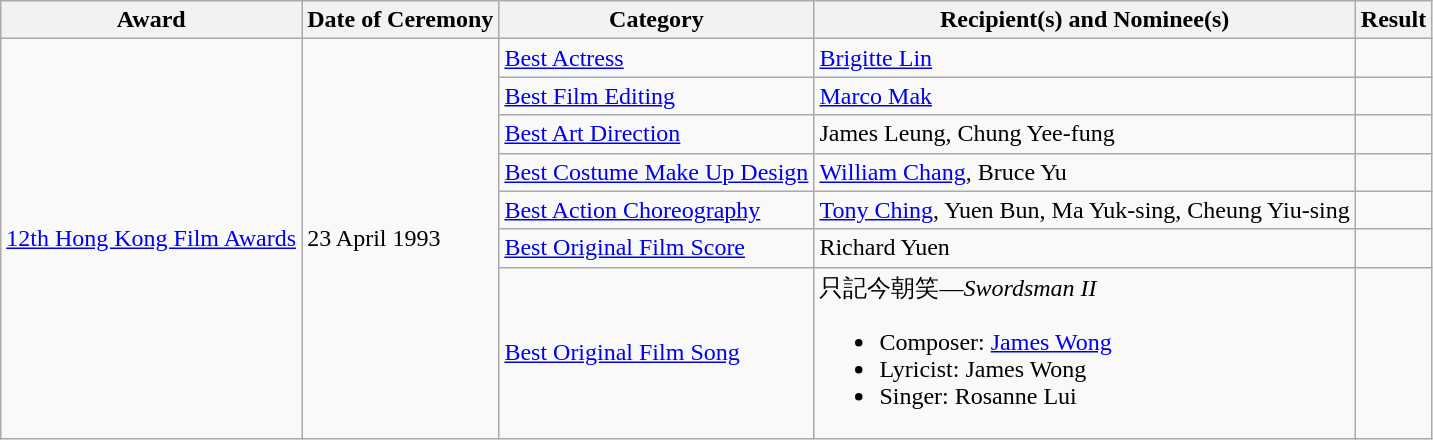<table class="wikitable">
<tr>
<th>Award</th>
<th>Date of Ceremony</th>
<th>Category</th>
<th>Recipient(s) and Nominee(s)</th>
<th>Result</th>
</tr>
<tr>
<td rowspan="7"><a href='#'>12th Hong Kong Film Awards</a></td>
<td rowspan="7">23 April 1993</td>
<td><a href='#'>Best Actress</a></td>
<td><a href='#'>Brigitte Lin</a></td>
<td></td>
</tr>
<tr>
<td><a href='#'>Best Film Editing</a></td>
<td><a href='#'>Marco Mak</a></td>
<td></td>
</tr>
<tr>
<td><a href='#'>Best Art Direction</a></td>
<td>James Leung, Chung Yee-fung</td>
<td></td>
</tr>
<tr>
<td><a href='#'>Best Costume Make Up Design</a></td>
<td><a href='#'>William Chang</a>, Bruce Yu</td>
<td></td>
</tr>
<tr>
<td><a href='#'>Best Action Choreography</a></td>
<td><a href='#'>Tony Ching</a>, Yuen Bun, Ma Yuk-sing, Cheung Yiu-sing</td>
<td></td>
</tr>
<tr>
<td><a href='#'>Best Original Film Score</a></td>
<td>Richard Yuen</td>
<td></td>
</tr>
<tr>
<td><a href='#'>Best Original Film Song</a></td>
<td>只記今朝笑—<em>Swordsman II</em><br><ul><li>Composer: <a href='#'>James Wong</a></li><li>Lyricist: James Wong</li><li>Singer: Rosanne Lui</li></ul></td>
<td></td>
</tr>
</table>
